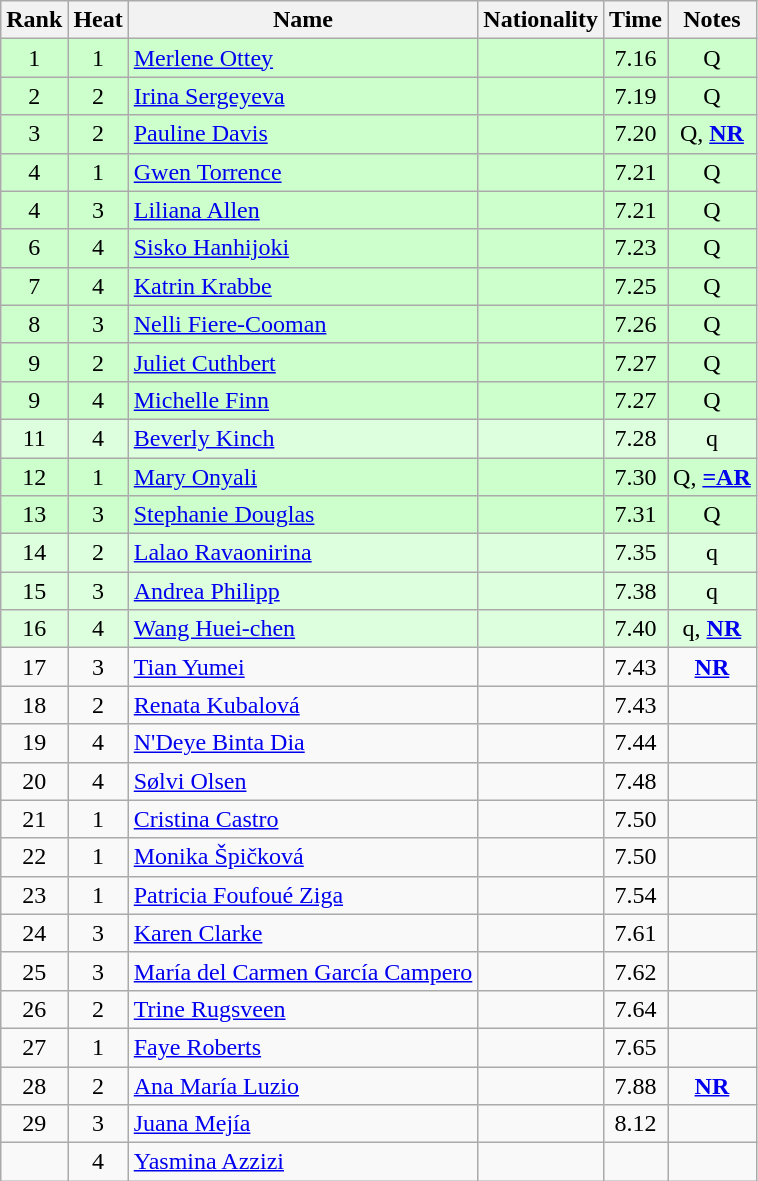<table class="wikitable sortable" style="text-align:center">
<tr>
<th>Rank</th>
<th>Heat</th>
<th>Name</th>
<th>Nationality</th>
<th>Time</th>
<th>Notes</th>
</tr>
<tr bgcolor=ccffcc>
<td>1</td>
<td>1</td>
<td align="left"><a href='#'>Merlene Ottey</a></td>
<td align=left></td>
<td>7.16</td>
<td>Q</td>
</tr>
<tr bgcolor=ccffcc>
<td>2</td>
<td>2</td>
<td align="left"><a href='#'>Irina Sergeyeva</a></td>
<td align=left></td>
<td>7.19</td>
<td>Q</td>
</tr>
<tr bgcolor=ccffcc>
<td>3</td>
<td>2</td>
<td align="left"><a href='#'>Pauline Davis</a></td>
<td align=left></td>
<td>7.20</td>
<td>Q, <strong><a href='#'>NR</a></strong></td>
</tr>
<tr bgcolor=ccffcc>
<td>4</td>
<td>1</td>
<td align="left"><a href='#'>Gwen Torrence</a></td>
<td align=left></td>
<td>7.21</td>
<td>Q</td>
</tr>
<tr bgcolor=ccffcc>
<td>4</td>
<td>3</td>
<td align="left"><a href='#'>Liliana Allen</a></td>
<td align=left></td>
<td>7.21</td>
<td>Q</td>
</tr>
<tr bgcolor=ccffcc>
<td>6</td>
<td>4</td>
<td align="left"><a href='#'>Sisko Hanhijoki</a></td>
<td align=left></td>
<td>7.23</td>
<td>Q</td>
</tr>
<tr bgcolor=ccffcc>
<td>7</td>
<td>4</td>
<td align="left"><a href='#'>Katrin Krabbe</a></td>
<td align=left></td>
<td>7.25</td>
<td>Q</td>
</tr>
<tr bgcolor=ccffcc>
<td>8</td>
<td>3</td>
<td align="left"><a href='#'>Nelli Fiere-Cooman</a></td>
<td align=left></td>
<td>7.26</td>
<td>Q</td>
</tr>
<tr bgcolor=ccffcc>
<td>9</td>
<td>2</td>
<td align="left"><a href='#'>Juliet Cuthbert</a></td>
<td align=left></td>
<td>7.27</td>
<td>Q</td>
</tr>
<tr bgcolor=ccffcc>
<td>9</td>
<td>4</td>
<td align="left"><a href='#'>Michelle Finn</a></td>
<td align=left></td>
<td>7.27</td>
<td>Q</td>
</tr>
<tr bgcolor=ddffdd>
<td>11</td>
<td>4</td>
<td align="left"><a href='#'>Beverly Kinch</a></td>
<td align=left></td>
<td>7.28</td>
<td>q</td>
</tr>
<tr bgcolor=ccffcc>
<td>12</td>
<td>1</td>
<td align="left"><a href='#'>Mary Onyali</a></td>
<td align=left></td>
<td>7.30</td>
<td>Q, <strong><a href='#'>=AR</a></strong></td>
</tr>
<tr bgcolor=ccffcc>
<td>13</td>
<td>3</td>
<td align="left"><a href='#'>Stephanie Douglas</a></td>
<td align=left></td>
<td>7.31</td>
<td>Q</td>
</tr>
<tr bgcolor=ddffdd>
<td>14</td>
<td>2</td>
<td align="left"><a href='#'>Lalao Ravaonirina</a></td>
<td align=left></td>
<td>7.35</td>
<td>q</td>
</tr>
<tr bgcolor=ddffdd>
<td>15</td>
<td>3</td>
<td align="left"><a href='#'>Andrea Philipp</a></td>
<td align=left></td>
<td>7.38</td>
<td>q</td>
</tr>
<tr bgcolor=ddffdd>
<td>16</td>
<td>4</td>
<td align="left"><a href='#'>Wang Huei-chen</a></td>
<td align=left></td>
<td>7.40</td>
<td>q, <strong><a href='#'>NR</a></strong></td>
</tr>
<tr>
<td>17</td>
<td>3</td>
<td align="left"><a href='#'>Tian Yumei</a></td>
<td align=left></td>
<td>7.43</td>
<td><strong><a href='#'>NR</a></strong></td>
</tr>
<tr>
<td>18</td>
<td>2</td>
<td align="left"><a href='#'>Renata Kubalová</a></td>
<td align=left></td>
<td>7.43</td>
<td></td>
</tr>
<tr>
<td>19</td>
<td>4</td>
<td align="left"><a href='#'>N'Deye Binta Dia</a></td>
<td align=left></td>
<td>7.44</td>
<td></td>
</tr>
<tr>
<td>20</td>
<td>4</td>
<td align="left"><a href='#'>Sølvi Olsen</a></td>
<td align=left></td>
<td>7.48</td>
<td></td>
</tr>
<tr>
<td>21</td>
<td>1</td>
<td align="left"><a href='#'>Cristina Castro</a></td>
<td align=left></td>
<td>7.50</td>
<td></td>
</tr>
<tr>
<td>22</td>
<td>1</td>
<td align="left"><a href='#'>Monika Špičková</a></td>
<td align=left></td>
<td>7.50</td>
<td></td>
</tr>
<tr>
<td>23</td>
<td>1</td>
<td align="left"><a href='#'>Patricia Foufoué Ziga</a></td>
<td align=left></td>
<td>7.54</td>
<td></td>
</tr>
<tr>
<td>24</td>
<td>3</td>
<td align="left"><a href='#'>Karen Clarke</a></td>
<td align=left></td>
<td>7.61</td>
<td></td>
</tr>
<tr>
<td>25</td>
<td>3</td>
<td align="left"><a href='#'>María del Carmen García Campero</a></td>
<td align=left></td>
<td>7.62</td>
<td></td>
</tr>
<tr>
<td>26</td>
<td>2</td>
<td align="left"><a href='#'>Trine Rugsveen</a></td>
<td align=left></td>
<td>7.64</td>
<td></td>
</tr>
<tr>
<td>27</td>
<td>1</td>
<td align="left"><a href='#'>Faye Roberts</a></td>
<td align=left></td>
<td>7.65</td>
<td></td>
</tr>
<tr>
<td>28</td>
<td>2</td>
<td align="left"><a href='#'>Ana María Luzio</a></td>
<td align=left></td>
<td>7.88</td>
<td><strong><a href='#'>NR</a></strong></td>
</tr>
<tr>
<td>29</td>
<td>3</td>
<td align="left"><a href='#'>Juana Mejía</a></td>
<td align=left></td>
<td>8.12</td>
<td></td>
</tr>
<tr>
<td></td>
<td>4</td>
<td align="left"><a href='#'>Yasmina Azzizi</a></td>
<td align=left></td>
<td></td>
<td></td>
</tr>
</table>
